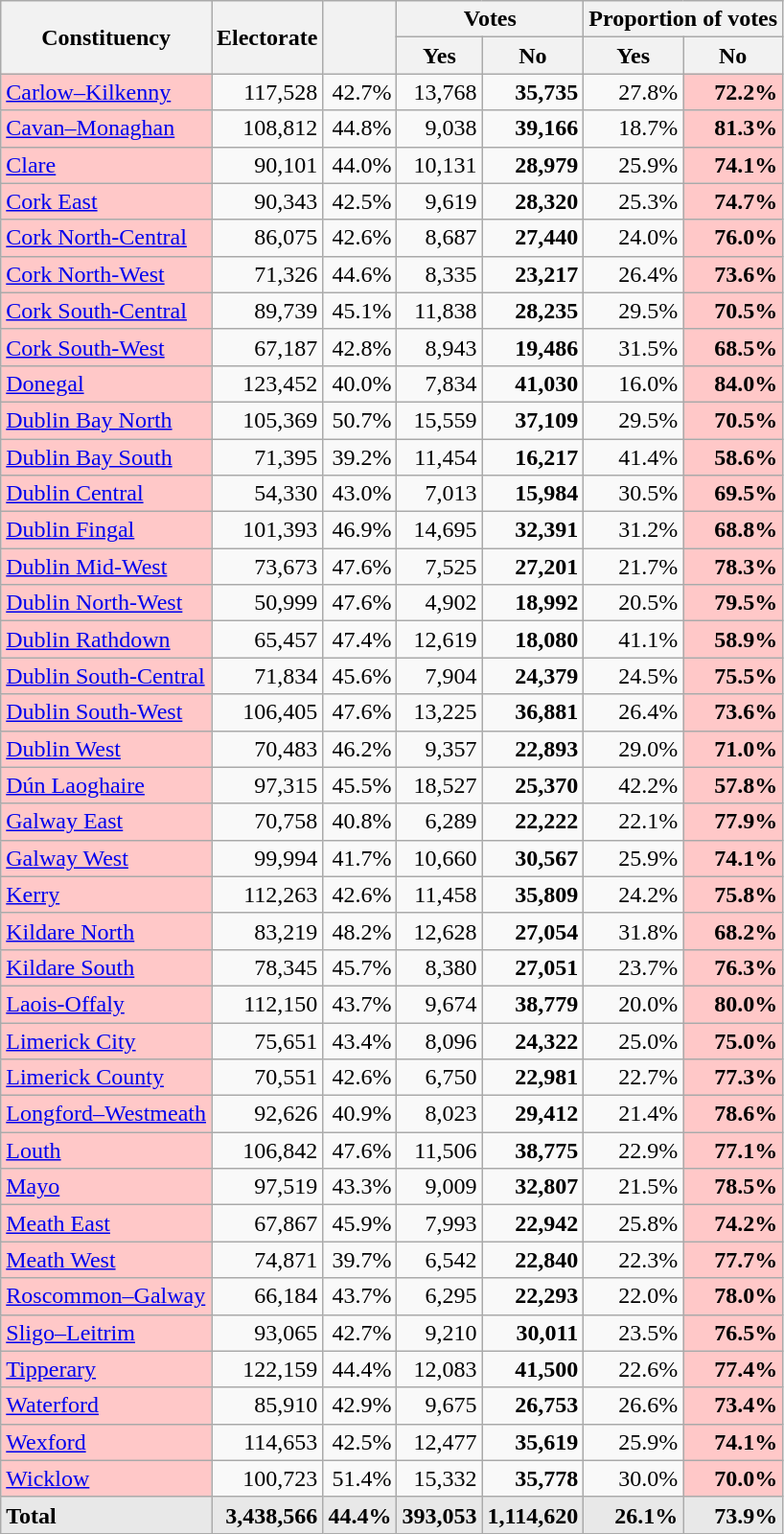<table class="wikitable sortable">
<tr>
<th rowspan=2>Constituency</th>
<th rowspan=2>Electorate</th>
<th rowspan=2></th>
<th colspan=2>Votes</th>
<th colspan=2>Proportion of votes</th>
</tr>
<tr>
<th>Yes</th>
<th>No</th>
<th>Yes</th>
<th>No</th>
</tr>
<tr>
<td style="background:#ffc8c8;"><a href='#'>Carlow–Kilkenny</a></td>
<td style="text-align: right;">117,528</td>
<td style="text-align: right;">42.7%</td>
<td style="text-align: right;">13,768</td>
<td style="text-align: right;"><strong>35,735</strong></td>
<td style="text-align: right;">27.8%</td>
<td style="text-align: right; background:#ffc8c8;"><strong>72.2%</strong></td>
</tr>
<tr>
<td style="background:#ffc8c8;"><a href='#'>Cavan–Monaghan</a></td>
<td style="text-align: right;">108,812</td>
<td style="text-align: right;">44.8%</td>
<td style="text-align: right;">9,038</td>
<td style="text-align: right;"><strong>39,166</strong></td>
<td style="text-align: right;">18.7%</td>
<td style="text-align: right;background:#ffc8c8;"><strong>81.3%</strong></td>
</tr>
<tr>
<td style="background:#ffc8c8;"><a href='#'>Clare</a></td>
<td style="text-align: right;">90,101</td>
<td style="text-align: right;">44.0%</td>
<td style="text-align: right;">10,131</td>
<td style="text-align: right;"><strong>28,979</strong></td>
<td style="text-align: right;">25.9%</td>
<td style="text-align: right;background:#ffc8c8;"><strong>74.1%</strong></td>
</tr>
<tr>
<td style="background:#ffc8c8;"><a href='#'>Cork East</a></td>
<td style="text-align: right;">90,343</td>
<td style="text-align: right;">42.5%</td>
<td style="text-align: right;">9,619</td>
<td style="text-align: right;"><strong>28,320</strong></td>
<td style="text-align: right;">25.3%</td>
<td style="text-align: right;background:#ffc8c8;"><strong>74.7%</strong></td>
</tr>
<tr>
<td style="background:#ffc8c8;"><a href='#'>Cork North-Central</a></td>
<td style="text-align: right;">86,075</td>
<td style="text-align: right;">42.6%</td>
<td style="text-align: right;">8,687</td>
<td style="text-align: right;"><strong>27,440</strong></td>
<td style="text-align: right;">24.0%</td>
<td style="text-align: right;background:#ffc8c8;"><strong>76.0%</strong></td>
</tr>
<tr>
<td style="background:#ffc8c8;"><a href='#'>Cork North-West</a></td>
<td style="text-align: right;">71,326</td>
<td style="text-align: right;">44.6%</td>
<td style="text-align: right;">8,335</td>
<td style="text-align: right;"><strong>23,217</strong></td>
<td style="text-align: right;">26.4%</td>
<td style="text-align: right;background:#ffc8c8;"><strong>73.6%</strong></td>
</tr>
<tr>
<td style="background:#ffc8c8;"><a href='#'>Cork South-Central</a></td>
<td style="text-align: right;">89,739</td>
<td style="text-align: right;">45.1%</td>
<td style="text-align: right;">11,838</td>
<td style="text-align: right;"><strong>28,235</strong></td>
<td style="text-align: right;">29.5%</td>
<td style="text-align: right;background:#ffc8c8;"><strong>70.5%</strong></td>
</tr>
<tr>
<td style="background:#ffc8c8;"><a href='#'>Cork South-West</a></td>
<td style="text-align: right;">67,187</td>
<td style="text-align: right;">42.8%</td>
<td style="text-align: right;">8,943</td>
<td style="text-align: right;"><strong>19,486</strong></td>
<td style="text-align: right;">31.5%</td>
<td style="text-align: right;background:#ffc8c8;"><strong>68.5%</strong></td>
</tr>
<tr>
<td style="background:#ffc8c8;"><a href='#'>Donegal</a></td>
<td style="text-align: right;">123,452</td>
<td style="text-align: right;">40.0%</td>
<td style="text-align: right;">7,834</td>
<td style="text-align: right;"><strong>41,030</strong></td>
<td style="text-align: right;">16.0%</td>
<td style="text-align: right;background:#ffc8c8;"><strong>84.0%</strong></td>
</tr>
<tr>
<td style="background:#ffc8c8;"><a href='#'>Dublin Bay North</a></td>
<td style="text-align: right;">105,369</td>
<td style="text-align: right;">50.7%</td>
<td style="text-align: right;">15,559</td>
<td style="text-align: right;"><strong>37,109</strong></td>
<td style="text-align: right;">29.5%</td>
<td style="text-align: right; background:#ffc8c8;"><strong>70.5%</strong></td>
</tr>
<tr>
<td style="background:#ffc8c8;"><a href='#'>Dublin Bay South</a></td>
<td style="text-align: right;">71,395</td>
<td style="text-align: right;">39.2%</td>
<td style="text-align: right;">11,454</td>
<td style="text-align: right;"><strong>16,217</strong></td>
<td style="text-align: right;">41.4%</td>
<td style="text-align: right; background:#ffc8c8;"><strong>58.6%</strong></td>
</tr>
<tr>
<td style="background:#ffc8c8;"><a href='#'>Dublin Central</a></td>
<td style="text-align: right;">54,330</td>
<td style="text-align: right;">43.0%</td>
<td style="text-align: right;">7,013</td>
<td style="text-align: right;"><strong>15,984</strong></td>
<td style="text-align: right;">30.5%</td>
<td style="text-align: right; background:#ffc8c8;"><strong>69.5%</strong></td>
</tr>
<tr>
<td style="background:#ffc8c8;"><a href='#'>Dublin Fingal</a></td>
<td style="text-align: right;">101,393</td>
<td style="text-align: right;">46.9%</td>
<td style="text-align: right;">14,695</td>
<td style="text-align: right;"><strong>32,391</strong></td>
<td style="text-align: right;">31.2%</td>
<td style="text-align: right; background:#ffc8c8;"><strong>68.8%</strong></td>
</tr>
<tr>
<td style="background:#ffc8c8;"><a href='#'>Dublin Mid-West</a></td>
<td style="text-align: right;">73,673</td>
<td style="text-align: right;">47.6%</td>
<td style="text-align: right;">7,525</td>
<td style="text-align: right;"><strong>27,201</strong></td>
<td style="text-align: right;">21.7%</td>
<td style="text-align: right; background:#ffc8c8;"><strong>78.3%</strong></td>
</tr>
<tr>
<td style="background:#ffc8c8;"><a href='#'>Dublin North-West</a></td>
<td style="text-align: right;">50,999</td>
<td style="text-align: right;">47.6%</td>
<td style="text-align: right;">4,902</td>
<td style="text-align: right;"><strong>18,992</strong></td>
<td style="text-align: right;">20.5%</td>
<td style="text-align: right; background:#ffc8c8;"><strong>79.5%</strong></td>
</tr>
<tr>
<td style="background:#ffc8c8;"><a href='#'>Dublin Rathdown</a></td>
<td style="text-align: right;">65,457</td>
<td style="text-align: right;">47.4%</td>
<td style="text-align: right;">12,619</td>
<td style="text-align: right;"><strong>18,080</strong></td>
<td style="text-align: right;">41.1%</td>
<td style="text-align: right; background:#ffc8c8;"><strong>58.9%</strong></td>
</tr>
<tr>
<td style="background:#ffc8c8;"><a href='#'>Dublin South-Central</a></td>
<td style="text-align: right;">71,834</td>
<td style="text-align: right;">45.6%</td>
<td style="text-align: right;">7,904</td>
<td style="text-align: right;"><strong>24,379</strong></td>
<td style="text-align: right;">24.5%</td>
<td style="text-align: right; background:#ffc8c8;"><strong>75.5%</strong></td>
</tr>
<tr>
<td style="background:#ffc8c8;"><a href='#'>Dublin South-West</a></td>
<td style="text-align: right;">106,405</td>
<td style="text-align: right;">47.6%</td>
<td style="text-align: right;">13,225</td>
<td style="text-align: right;"><strong>36,881</strong></td>
<td style="text-align: right;">26.4%</td>
<td style="text-align: right; background:#ffc8c8;"><strong>73.6%</strong></td>
</tr>
<tr>
<td style="background:#ffc8c8;"><a href='#'>Dublin West</a></td>
<td style="text-align: right;">70,483</td>
<td style="text-align: right;">46.2%</td>
<td style="text-align: right;">9,357</td>
<td style="text-align: right;"><strong>22,893</strong></td>
<td style="text-align: right;">29.0%</td>
<td style="text-align: right; background:#ffc8c8;"><strong>71.0%</strong></td>
</tr>
<tr>
<td style="background:#ffc8c8;"><a href='#'>Dún Laoghaire</a></td>
<td style="text-align: right;">97,315</td>
<td style="text-align: right;">45.5%</td>
<td style="text-align: right;">18,527</td>
<td style="text-align: right;"><strong>25,370</strong></td>
<td style="text-align: right;">42.2%</td>
<td style="text-align: right;background:#ffc8c8;"><strong>57.8%</strong></td>
</tr>
<tr>
<td style="background:#ffc8c8;"><a href='#'>Galway East</a></td>
<td style="text-align: right;">70,758</td>
<td style="text-align: right;">40.8%</td>
<td style="text-align: right;">6,289</td>
<td style="text-align: right;"><strong>22,222</strong></td>
<td style="text-align: right;">22.1%</td>
<td style="text-align: right; background:#ffc8c8;"><strong>77.9%</strong></td>
</tr>
<tr>
<td style="background:#ffc8c8;"><a href='#'>Galway West</a></td>
<td style="text-align: right;">99,994</td>
<td style="text-align: right;">41.7%</td>
<td style="text-align: right;">10,660</td>
<td style="text-align: right;"><strong>30,567</strong></td>
<td style="text-align: right;">25.9%</td>
<td style="text-align: right;background:#ffc8c8;"><strong>74.1%</strong></td>
</tr>
<tr>
<td style="background:#ffc8c8;"><a href='#'>Kerry</a></td>
<td style="text-align: right;">112,263</td>
<td style="text-align: right;">42.6%</td>
<td style="text-align: right;">11,458</td>
<td style="text-align: right;"><strong>35,809</strong></td>
<td style="text-align: right;">24.2%</td>
<td style="text-align: right; background:#ffc8c8;"><strong>75.8%</strong></td>
</tr>
<tr>
<td style="background:#ffc8c8;"><a href='#'>Kildare North</a></td>
<td style="text-align: right;">83,219</td>
<td style="text-align: right;">48.2%</td>
<td style="text-align: right;">12,628</td>
<td style="text-align: right;"><strong>27,054</strong></td>
<td style="text-align: right;">31.8%</td>
<td style="text-align: right; background:#ffc8c8;"><strong>68.2%</strong></td>
</tr>
<tr>
<td style="background:#ffc8c8;"><a href='#'>Kildare South</a></td>
<td style="text-align: right;">78,345</td>
<td style="text-align: right;">45.7%</td>
<td style="text-align: right;">8,380</td>
<td style="text-align: right;"><strong>27,051</strong></td>
<td style="text-align: right;">23.7%</td>
<td style="text-align: right; background:#ffc8c8;"><strong>76.3%</strong></td>
</tr>
<tr>
<td style="background:#ffc8c8;"><a href='#'>Laois-Offaly</a></td>
<td style="text-align: right;">112,150</td>
<td style="text-align: right;">43.7%</td>
<td style="text-align: right;">9,674</td>
<td style="text-align: right;"><strong>38,779</strong></td>
<td style="text-align: right;">20.0%</td>
<td style="text-align: right; background:#ffc8c8;"><strong>80.0%</strong></td>
</tr>
<tr>
<td style="background:#ffc8c8;"><a href='#'>Limerick City</a></td>
<td style="text-align: right;">75,651</td>
<td style="text-align: right;">43.4%</td>
<td style="text-align: right;">8,096</td>
<td style="text-align: right;"><strong>24,322</strong></td>
<td style="text-align: right;">25.0%</td>
<td style="text-align: right; background:#ffc8c8;"><strong>75.0%</strong></td>
</tr>
<tr>
<td style="background:#ffc8c8;"><a href='#'>Limerick County</a></td>
<td style="text-align: right;">70,551</td>
<td style="text-align: right;">42.6%</td>
<td style="text-align: right;">6,750</td>
<td style="text-align: right;"><strong>22,981</strong></td>
<td style="text-align: right;">22.7%</td>
<td style="text-align: right; background:#ffc8c8;"><strong>77.3%</strong></td>
</tr>
<tr>
<td style="background:#ffc8c8;"><a href='#'>Longford–Westmeath</a></td>
<td style="text-align: right;">92,626</td>
<td style="text-align: right;">40.9%</td>
<td style="text-align: right;">8,023</td>
<td style="text-align: right;"><strong>29,412</strong></td>
<td style="text-align: right;">21.4%</td>
<td style="text-align: right; background:#ffc8c8;"><strong>78.6%</strong></td>
</tr>
<tr>
<td style="background:#ffc8c8;"><a href='#'>Louth</a></td>
<td style="text-align: right;">106,842</td>
<td style="text-align: right;">47.6%</td>
<td style="text-align: right;">11,506</td>
<td style="text-align: right;"><strong>38,775</strong></td>
<td style="text-align: right;">22.9%</td>
<td style="text-align: right; background:#ffc8c8;"><strong>77.1%</strong></td>
</tr>
<tr>
<td style="background:#ffc8c8;"><a href='#'>Mayo</a></td>
<td style="text-align: right;">97,519</td>
<td style="text-align: right;">43.3%</td>
<td style="text-align: right;">9,009</td>
<td style="text-align: right;"><strong>32,807</strong></td>
<td style="text-align: right;">21.5%</td>
<td style="text-align: right; background:#ffc8c8;"><strong>78.5%</strong></td>
</tr>
<tr>
<td style="background:#ffc8c8;"><a href='#'>Meath East</a></td>
<td style="text-align: right;">67,867</td>
<td style="text-align: right;">45.9%</td>
<td style="text-align: right;">7,993</td>
<td style="text-align: right;"><strong>22,942</strong></td>
<td style="text-align: right;">25.8%</td>
<td style="text-align: right; background:#ffc8c8;"><strong>74.2%</strong></td>
</tr>
<tr>
<td style="background:#ffc8c8;"><a href='#'>Meath West</a></td>
<td style="text-align: right;">74,871</td>
<td style="text-align: right;">39.7%</td>
<td style="text-align: right;">6,542</td>
<td style="text-align: right;"><strong>22,840</strong></td>
<td style="text-align: right;">22.3%</td>
<td style="text-align: right; background:#ffc8c8;"><strong>77.7%</strong></td>
</tr>
<tr>
<td style="background:#ffc8c8;"><a href='#'>Roscommon–Galway</a></td>
<td style="text-align: right;">66,184</td>
<td style="text-align: right;">43.7%</td>
<td style="text-align: right;">6,295</td>
<td style="text-align: right;"><strong>22,293</strong></td>
<td style="text-align: right;">22.0%</td>
<td style="text-align: right; background:#ffc8c8;"><strong>78.0%</strong></td>
</tr>
<tr>
<td style="background:#ffc8c8;"><a href='#'>Sligo–Leitrim</a></td>
<td style="text-align: right;">93,065</td>
<td style="text-align: right;">42.7%</td>
<td style="text-align: right;">9,210</td>
<td style="text-align: right;"><strong>30,011</strong></td>
<td style="text-align: right;">23.5%</td>
<td style="text-align: right; background:#ffc8c8;"><strong>76.5%</strong></td>
</tr>
<tr>
<td style="background:#ffc8c8;"><a href='#'>Tipperary</a></td>
<td style="text-align: right;">122,159</td>
<td style="text-align: right;">44.4%</td>
<td style="text-align: right;">12,083</td>
<td style="text-align: right;"><strong>41,500</strong></td>
<td style="text-align: right;">22.6%</td>
<td style="text-align: right; background:#ffc8c8;"><strong>77.4%</strong></td>
</tr>
<tr>
<td style="background:#ffc8c8;"><a href='#'>Waterford</a></td>
<td style="text-align: right;">85,910</td>
<td style="text-align: right;">42.9%</td>
<td style="text-align: right;">9,675</td>
<td style="text-align: right;"><strong>26,753</strong></td>
<td style="text-align: right;">26.6%</td>
<td style="text-align: right; background:#ffc8c8;"><strong>73.4%</strong></td>
</tr>
<tr>
<td style="background:#ffc8c8;"><a href='#'>Wexford</a></td>
<td style="text-align: right;">114,653</td>
<td style="text-align: right;">42.5%</td>
<td style="text-align: right;">12,477</td>
<td style="text-align: right;"><strong>35,619</strong></td>
<td style="text-align: right;">25.9%</td>
<td style="text-align: right; background:#ffc8c8;"><strong>74.1%</strong></td>
</tr>
<tr>
<td style="background:#ffc8c8;"><a href='#'>Wicklow</a></td>
<td style="text-align: right;">100,723</td>
<td style="text-align: right;">51.4%</td>
<td style="text-align: right;">15,332</td>
<td style="text-align: right;"><strong>35,778</strong></td>
<td style="text-align: right;">30.0%</td>
<td style="text-align: right; background:#ffc8c8;"><strong>70.0%</strong></td>
</tr>
<tr class="sortbottom" style="font-weight:bold; background:rgb(232,232,232);">
<td>Total</td>
<td style="text-align: right;">3,438,566</td>
<td style="text-align: right;">44.4%</td>
<td style="text-align: right;">393,053</td>
<td style="text-align: right;">1,114,620</td>
<td style="text-align: right;">26.1%</td>
<td style="text-align: right;">73.9%</td>
</tr>
</table>
